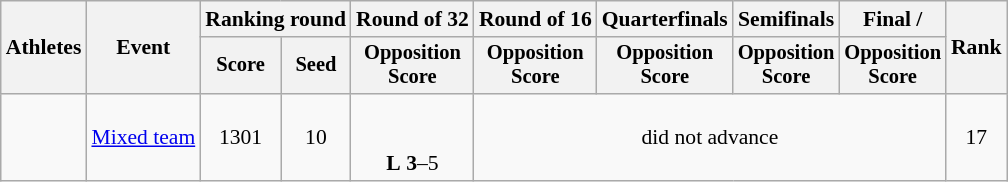<table class="wikitable" style="font-size:90%;">
<tr>
<th rowspan="2">Athletes</th>
<th rowspan="2">Event</th>
<th colspan="2">Ranking round</th>
<th>Round of 32</th>
<th>Round of 16</th>
<th>Quarterfinals</th>
<th>Semifinals</th>
<th>Final / </th>
<th rowspan=2>Rank</th>
</tr>
<tr style="font-size:95%">
<th>Score</th>
<th>Seed</th>
<th>Opposition<br>Score</th>
<th>Opposition<br>Score</th>
<th>Opposition<br>Score</th>
<th>Opposition<br>Score</th>
<th>Opposition<br>Score</th>
</tr>
<tr align=center>
<td align=left><br></td>
<td><a href='#'>Mixed team</a></td>
<td>1301</td>
<td>10</td>
<td><br><br><strong>L</strong> <strong>3</strong>–5</td>
<td colspan=4>did not advance</td>
<td>17</td>
</tr>
</table>
